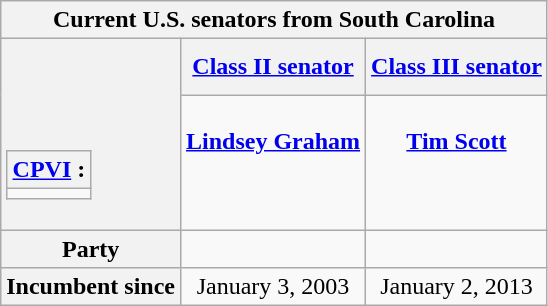<table class="wikitable floatright" style="text-align: center;">
<tr>
<th colspan=3>Current U.S. senators from South Carolina</th>
</tr>
<tr>
<th rowspan=2><br><br><br><table class="wikitable">
<tr>
<th><a href='#'>CPVI</a> :</th>
</tr>
<tr>
<td></td>
</tr>
</table>
</th>
<th><a href='#'>Class II senator</a></th>
<th><a href='#'>Class III senator</a></th>
</tr>
<tr style="vertical-align: top;">
<td><br><strong><a href='#'>Lindsey Graham</a></strong><br><br></td>
<td><br><strong><a href='#'>Tim Scott</a></strong><br><br></td>
</tr>
<tr>
<th>Party</th>
<td></td>
<td></td>
</tr>
<tr>
<th>Incumbent since</th>
<td>January 3, 2003</td>
<td>January 2, 2013</td>
</tr>
</table>
